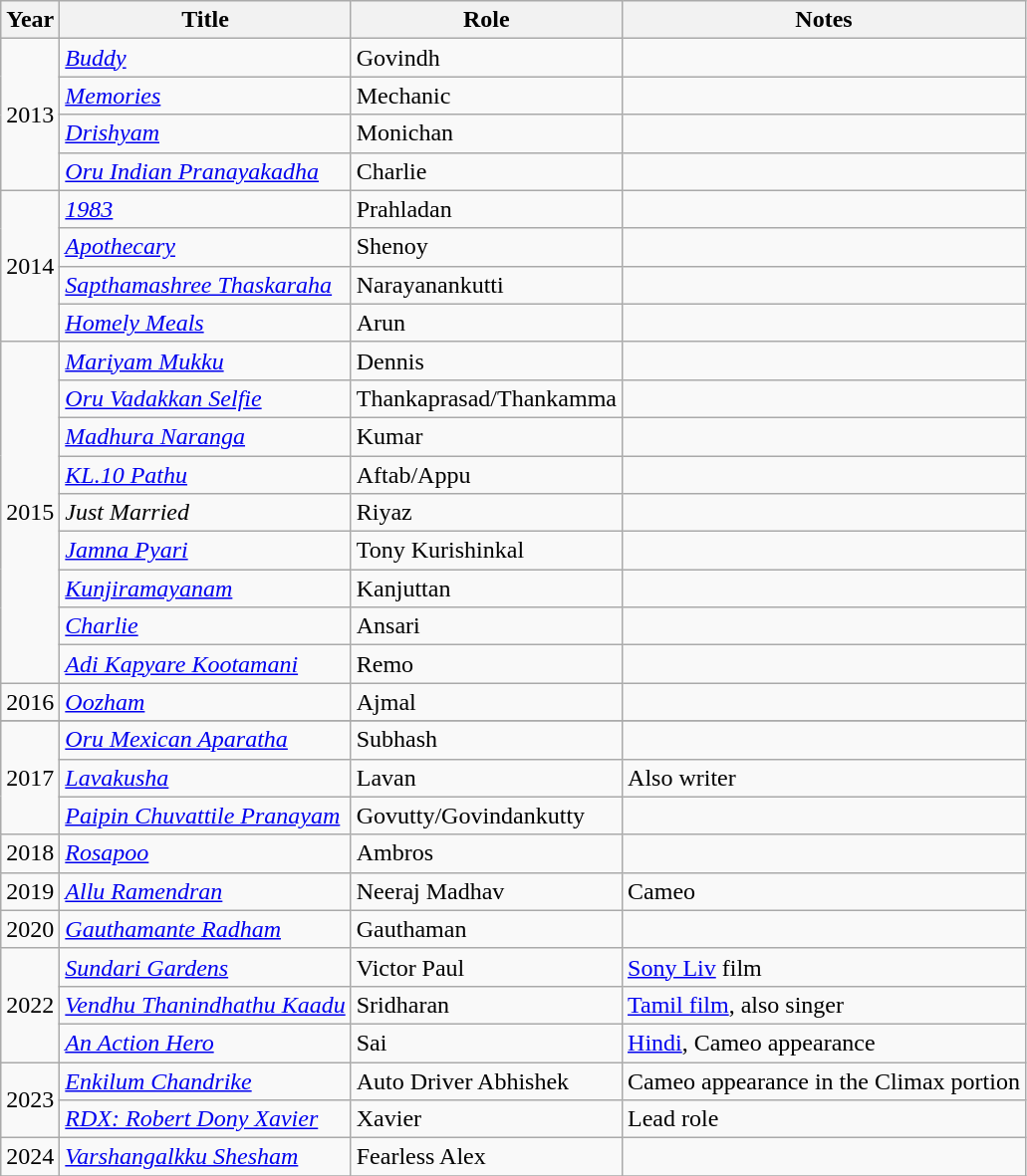<table class="wikitable sortable">
<tr>
<th>Year</th>
<th>Title</th>
<th>Role</th>
<th class="unsortable">Notes</th>
</tr>
<tr>
<td rowspan=4>2013</td>
<td><em><a href='#'>Buddy</a></em></td>
<td>Govindh</td>
<td></td>
</tr>
<tr>
<td><em><a href='#'>Memories</a></em></td>
<td>Mechanic</td>
<td></td>
</tr>
<tr>
<td><em><a href='#'>Drishyam</a></em></td>
<td>Monichan</td>
<td></td>
</tr>
<tr>
<td><em><a href='#'>Oru Indian Pranayakadha</a></em></td>
<td>Charlie</td>
<td></td>
</tr>
<tr>
<td rowspan=4>2014</td>
<td><em><a href='#'>1983</a></em></td>
<td>Prahladan</td>
<td></td>
</tr>
<tr>
<td><em><a href='#'>Apothecary</a></em></td>
<td>Shenoy</td>
<td></td>
</tr>
<tr>
<td><em><a href='#'>Sapthamashree Thaskaraha</a></em></td>
<td>Narayanankutti</td>
<td></td>
</tr>
<tr>
<td><em><a href='#'>Homely Meals</a></em></td>
<td>Arun</td>
<td></td>
</tr>
<tr>
<td rowspan="9">2015</td>
<td><em><a href='#'>Mariyam Mukku</a></em></td>
<td>Dennis</td>
<td></td>
</tr>
<tr>
<td><em><a href='#'>Oru Vadakkan Selfie</a></em></td>
<td>Thankaprasad/Thankamma</td>
<td></td>
</tr>
<tr>
<td><em><a href='#'>Madhura Naranga</a></em></td>
<td>Kumar</td>
<td></td>
</tr>
<tr>
<td><em><a href='#'>KL.10 Pathu</a></em></td>
<td>Aftab/Appu</td>
<td></td>
</tr>
<tr>
<td><em>Just Married</em></td>
<td>Riyaz</td>
<td></td>
</tr>
<tr>
<td><em><a href='#'>Jamna Pyari</a></em></td>
<td>Tony Kurishinkal</td>
<td></td>
</tr>
<tr>
<td><em><a href='#'>Kunjiramayanam</a></em></td>
<td>Kanjuttan</td>
<td></td>
</tr>
<tr>
<td><em><a href='#'>Charlie</a></em></td>
<td>Ansari</td>
<td></td>
</tr>
<tr>
<td><em><a href='#'>Adi Kapyare Kootamani</a></em></td>
<td>Remo</td>
<td></td>
</tr>
<tr>
<td rowspan=1>2016</td>
<td><em><a href='#'>Oozham</a></em></td>
<td>Ajmal</td>
<td></td>
</tr>
<tr>
</tr>
<tr>
<td rowspan=3>2017</td>
<td><em><a href='#'>Oru Mexican Aparatha</a></em></td>
<td>Subhash</td>
<td></td>
</tr>
<tr>
<td><em><a href='#'>Lavakusha</a></em></td>
<td>Lavan</td>
<td>Also writer</td>
</tr>
<tr>
<td><em><a href='#'>Paipin Chuvattile Pranayam</a></em></td>
<td>Govutty/Govindankutty</td>
<td></td>
</tr>
<tr>
<td rowspan=1>2018</td>
<td><em><a href='#'>Rosapoo</a></em></td>
<td>Ambros</td>
<td></td>
</tr>
<tr>
<td>2019</td>
<td><em><a href='#'>Allu Ramendran</a></em></td>
<td>Neeraj Madhav</td>
<td>Cameo</td>
</tr>
<tr>
<td>2020</td>
<td><em><a href='#'>Gauthamante Radham</a></em></td>
<td>Gauthaman</td>
<td></td>
</tr>
<tr>
<td Rowspan=3>2022</td>
<td><em><a href='#'>Sundari Gardens</a></em></td>
<td>Victor Paul</td>
<td><a href='#'>Sony Liv</a> film</td>
</tr>
<tr>
<td><em><a href='#'>Vendhu Thanindhathu Kaadu</a></em></td>
<td>Sridharan</td>
<td><a href='#'>Tamil film</a>, also singer</td>
</tr>
<tr>
<td><em><a href='#'>An Action Hero</a></em></td>
<td>Sai</td>
<td><a href='#'>Hindi</a>, Cameo appearance</td>
</tr>
<tr>
<td Rowspan=2>2023</td>
<td><em><a href='#'>Enkilum Chandrike</a></em></td>
<td>Auto Driver Abhishek</td>
<td>Cameo appearance in the Climax portion</td>
</tr>
<tr>
<td><em><a href='#'>RDX: Robert Dony Xavier</a></em></td>
<td>Xavier</td>
<td>Lead role</td>
</tr>
<tr>
<td>2024</td>
<td><em><a href='#'>Varshangalkku Shesham</a></em></td>
<td>Fearless Alex</td>
<td></td>
</tr>
<tr>
</tr>
</table>
